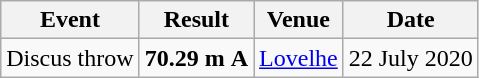<table class="wikitable">
<tr>
<th>Event</th>
<th>Result</th>
<th>Venue</th>
<th>Date</th>
</tr>
<tr>
<td>Discus throw</td>
<td><strong> 70.29 m</strong> <strong></strong> <strong>A</strong></td>
<td> <a href='#'>Lovelhe</a></td>
<td>22 July 2020</td>
</tr>
</table>
